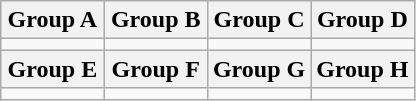<table class="wikitable">
<tr>
<th width="25%">Group A</th>
<th width="25%">Group B</th>
<th width="25%">Group C</th>
<th width="25%">Group D</th>
</tr>
<tr>
<td valign="top"></td>
<td valign="top"></td>
<td valign="top"></td>
<td valign="top"></td>
</tr>
<tr>
<th width="25%">Group E</th>
<th width="25%">Group F</th>
<th width="25%">Group G</th>
<th width="25%">Group H</th>
</tr>
<tr>
<td valign="top"></td>
<td valign="top"></td>
<td valign="top"></td>
<td valign="top"></td>
</tr>
</table>
